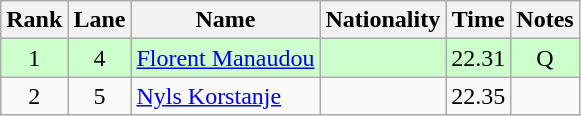<table class="wikitable sortable" style="text-align:center">
<tr>
<th>Rank</th>
<th>Lane</th>
<th>Name</th>
<th>Nationality</th>
<th>Time</th>
<th>Notes</th>
</tr>
<tr bgcolor=ccffcc>
<td>1</td>
<td>4</td>
<td align=left><a href='#'>Florent Manaudou</a></td>
<td align=left></td>
<td>22.31</td>
<td>Q</td>
</tr>
<tr>
<td>2</td>
<td>5</td>
<td align=left><a href='#'>Nyls Korstanje</a></td>
<td align=left></td>
<td>22.35</td>
<td></td>
</tr>
</table>
